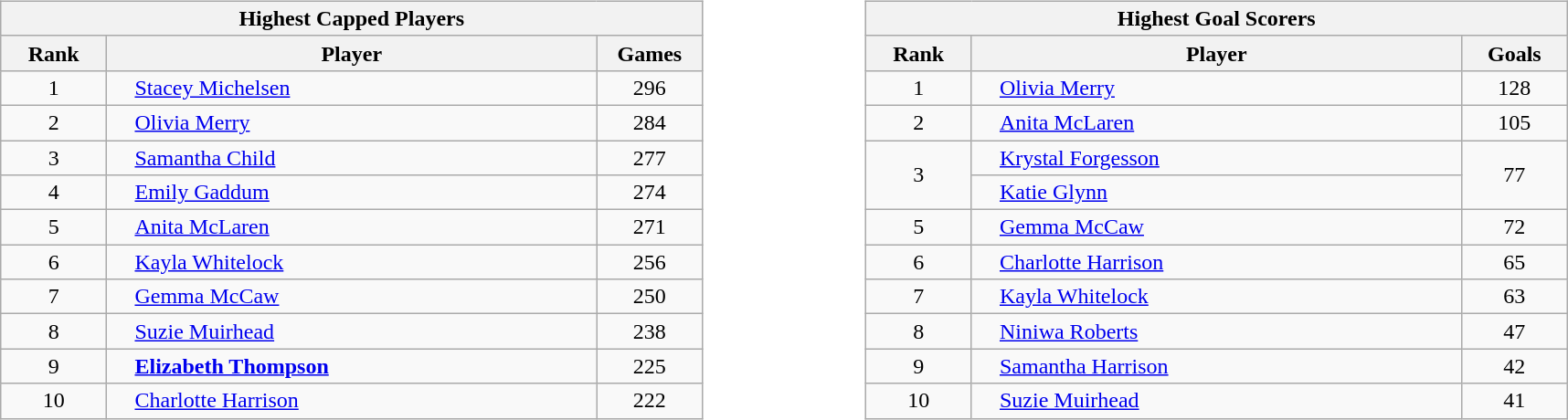<table width="100%">
<tr>
<td width="50%" valign="top" align="center"><br><table class="wikitable" style="text-align: center;">
<tr>
<th colspan=3 style="background-color: ;">Highest Capped Players</th>
</tr>
<tr>
<th style="width: 70px;">Rank</th>
<th style="width: 350px;">Player</th>
<th style="width: 70px;">Games</th>
</tr>
<tr>
<td>1</td>
<td style="text-align: left; padding-left: 20px;"><a href='#'>Stacey Michelsen</a></td>
<td>296</td>
</tr>
<tr>
<td>2</td>
<td style="text-align: left; padding-left: 20px;"><a href='#'>Olivia Merry</a></td>
<td>284</td>
</tr>
<tr>
<td>3</td>
<td style="text-align: left; padding-left: 20px;"><a href='#'>Samantha Child</a></td>
<td>277</td>
</tr>
<tr>
<td>4</td>
<td style="text-align: left; padding-left: 20px;"><a href='#'>Emily Gaddum</a></td>
<td>274</td>
</tr>
<tr>
<td>5</td>
<td style="text-align: left; padding-left: 20px;"><a href='#'>Anita McLaren</a></td>
<td>271</td>
</tr>
<tr>
<td>6</td>
<td style="text-align: left; padding-left: 20px;"><a href='#'>Kayla Whitelock</a></td>
<td>256</td>
</tr>
<tr>
<td>7</td>
<td style="text-align: left; padding-left: 20px;"><a href='#'>Gemma McCaw</a></td>
<td>250</td>
</tr>
<tr>
<td>8</td>
<td style="text-align: left; padding-left: 20px;"><a href='#'>Suzie Muirhead</a></td>
<td>238</td>
</tr>
<tr>
<td>9</td>
<td style="text-align: left; padding-left: 20px;"><strong><a href='#'>Elizabeth Thompson</a></strong></td>
<td>225</td>
</tr>
<tr>
<td>10</td>
<td style="text-align: left; padding-left: 20px;"><a href='#'>Charlotte Harrison</a></td>
<td>222</td>
</tr>
</table>
</td>
<td width="50%" valign="top" align="center"><br><table class="wikitable" style="text-align: center;">
<tr>
<th colspan=3 style="background-color: ;">Highest Goal Scorers</th>
</tr>
<tr>
<th style="width: 70px;">Rank</th>
<th style="width: 350px;">Player</th>
<th style="width: 70px;">Goals</th>
</tr>
<tr>
<td>1</td>
<td style="text-align: left; padding-left: 20px;"><a href='#'>Olivia Merry</a></td>
<td>128</td>
</tr>
<tr>
<td>2</td>
<td style="text-align: left; padding-left: 20px;"><a href='#'>Anita McLaren</a></td>
<td>105</td>
</tr>
<tr>
<td rowspan=2>3</td>
<td style="text-align: left; padding-left: 20px;"><a href='#'>Krystal Forgesson</a></td>
<td rowspan=2>77</td>
</tr>
<tr>
<td style="text-align: left; padding-left: 20px;"><a href='#'>Katie Glynn</a></td>
</tr>
<tr>
<td>5</td>
<td style="text-align: left; padding-left: 20px;"><a href='#'>Gemma McCaw</a></td>
<td>72</td>
</tr>
<tr>
<td>6</td>
<td style="text-align: left; padding-left: 20px;"><a href='#'>Charlotte Harrison</a></td>
<td>65</td>
</tr>
<tr>
<td>7</td>
<td style="text-align: left; padding-left: 20px;"><a href='#'>Kayla Whitelock</a></td>
<td>63</td>
</tr>
<tr>
<td>8</td>
<td style="text-align: left; padding-left: 20px;"><a href='#'>Niniwa Roberts</a></td>
<td>47</td>
</tr>
<tr>
<td>9</td>
<td style="text-align: left; padding-left: 20px;"><a href='#'>Samantha Harrison</a></td>
<td>42</td>
</tr>
<tr>
<td>10</td>
<td style="text-align: left; padding-left: 20px;"><a href='#'>Suzie Muirhead</a></td>
<td>41</td>
</tr>
</table>
</td>
</tr>
</table>
